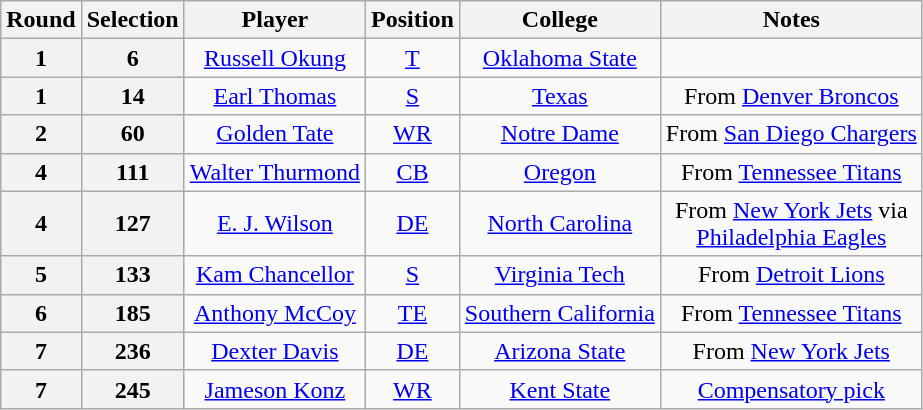<table class="wikitable" style="text-align:center">
<tr>
<th>Round</th>
<th>Selection</th>
<th>Player</th>
<th>Position</th>
<th>College</th>
<th>Notes</th>
</tr>
<tr>
<th><strong>1</strong></th>
<th><strong>6</strong></th>
<td><a href='#'>Russell Okung</a></td>
<td><a href='#'>T</a></td>
<td><a href='#'>Oklahoma State</a></td>
<td></td>
</tr>
<tr>
<th><strong>1</strong></th>
<th><strong>14</strong></th>
<td><a href='#'>Earl Thomas</a></td>
<td><a href='#'>S</a></td>
<td><a href='#'>Texas</a></td>
<td>From <a href='#'>Denver Broncos</a></td>
</tr>
<tr>
<th><strong>2</strong></th>
<th><strong>60</strong></th>
<td><a href='#'>Golden Tate</a></td>
<td><a href='#'>WR</a></td>
<td><a href='#'>Notre Dame</a></td>
<td>From <a href='#'>San Diego Chargers</a></td>
</tr>
<tr>
<th><strong>4</strong></th>
<th><strong>111</strong></th>
<td><a href='#'>Walter Thurmond</a></td>
<td><a href='#'>CB</a></td>
<td><a href='#'>Oregon</a></td>
<td>From <a href='#'>Tennessee Titans</a></td>
</tr>
<tr>
<th><strong>4</strong></th>
<th><strong>127</strong></th>
<td><a href='#'>E. J. Wilson</a></td>
<td><a href='#'>DE</a></td>
<td><a href='#'>North Carolina</a></td>
<td>From <a href='#'>New York Jets</a> via<br> <a href='#'>Philadelphia Eagles</a></td>
</tr>
<tr>
<th><strong>5</strong></th>
<th><strong>133</strong></th>
<td><a href='#'>Kam Chancellor</a></td>
<td><a href='#'>S</a></td>
<td><a href='#'>Virginia Tech</a></td>
<td>From <a href='#'>Detroit Lions</a></td>
</tr>
<tr>
<th><strong>6</strong></th>
<th><strong>185</strong></th>
<td><a href='#'>Anthony McCoy</a></td>
<td><a href='#'>TE</a></td>
<td><a href='#'>Southern California</a></td>
<td>From <a href='#'>Tennessee Titans</a></td>
</tr>
<tr>
<th><strong>7</strong></th>
<th><strong>236</strong></th>
<td><a href='#'>Dexter Davis</a></td>
<td><a href='#'>DE</a></td>
<td><a href='#'>Arizona State</a></td>
<td>From <a href='#'>New York Jets</a></td>
</tr>
<tr>
<th><strong>7</strong></th>
<th><strong>245</strong></th>
<td><a href='#'>Jameson Konz</a></td>
<td><a href='#'>WR</a></td>
<td><a href='#'>Kent State</a></td>
<td><a href='#'>Compensatory pick</a></td>
</tr>
</table>
